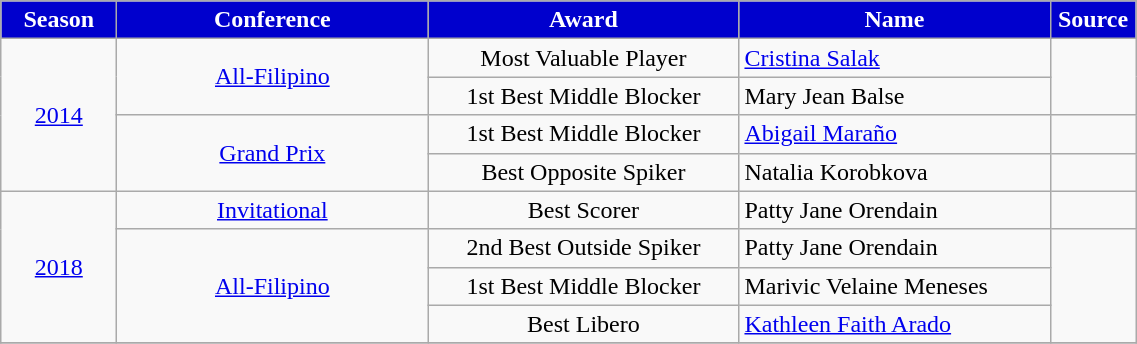<table class="wikitable">
<tr>
<th width=70px style="background:#0000CD; color:white">Season</th>
<th width=200px style="background:#0000CD; color:white">Conference</th>
<th width=200px style="background:#0000CD; color:white">Award</th>
<th width=200px style="background:#0000CD; color:white">Name</th>
<th width=50px style="background:#0000CD; color:white">Source</th>
</tr>
<tr align=center>
<td rowspan=4><a href='#'>2014</a></td>
<td rowspan=2><a href='#'>All-Filipino</a></td>
<td>Most Valuable Player</td>
<td align="left"> <a href='#'>Cristina Salak</a></td>
<td rowspan=2></td>
</tr>
<tr align=center>
<td>1st Best Middle Blocker</td>
<td align="left"> Mary Jean Balse</td>
</tr>
<tr align=center>
<td rowspan=2><a href='#'>Grand Prix</a></td>
<td>1st Best Middle Blocker</td>
<td align="left"> <a href='#'>Abigail Maraño</a></td>
<td></td>
</tr>
<tr align=center>
<td>Best Opposite Spiker</td>
<td align="left"> Natalia Korobkova</td>
<td></td>
</tr>
<tr align=center>
<td rowspan=4><a href='#'>2018</a></td>
<td><a href='#'>Invitational</a></td>
<td>Best Scorer</td>
<td align="left"> Patty Jane Orendain</td>
<td></td>
</tr>
<tr align=center>
<td rowspan=3; align="center"><a href='#'>All-Filipino</a></td>
<td>2nd Best Outside Spiker</td>
<td align="left"> Patty Jane Orendain</td>
<td rowspan=3></td>
</tr>
<tr align=center>
<td>1st Best Middle Blocker</td>
<td align="left"> Marivic Velaine Meneses</td>
</tr>
<tr align=center>
<td>Best Libero</td>
<td align="left"> <a href='#'>Kathleen Faith Arado</a></td>
</tr>
<tr>
</tr>
</table>
